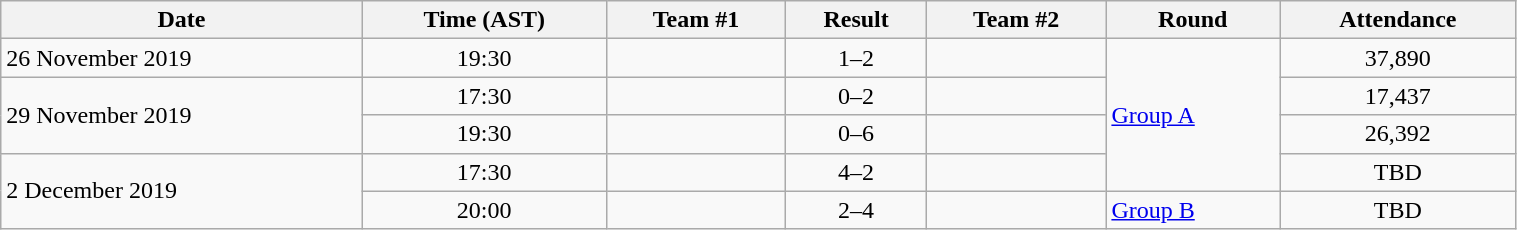<table class="wikitable" style="text-align: left;" width="80%">
<tr>
<th>Date</th>
<th>Time (AST)</th>
<th>Team #1</th>
<th>Result</th>
<th>Team #2</th>
<th>Round</th>
<th>Attendance</th>
</tr>
<tr>
<td>26 November 2019</td>
<td style="text-align:center;">19:30</td>
<td></td>
<td style="text-align:center;">1–2</td>
<td></td>
<td rowspan="4"><a href='#'>Group A</a></td>
<td style="text-align:center;">37,890</td>
</tr>
<tr>
<td rowspan="2">29 November 2019</td>
<td style="text-align:center;">17:30</td>
<td></td>
<td style="text-align:center;">0–2</td>
<td></td>
<td style="text-align:center;">17,437</td>
</tr>
<tr>
<td style="text-align:center;">19:30</td>
<td></td>
<td style="text-align:center;">0–6</td>
<td></td>
<td style="text-align:center;">26,392</td>
</tr>
<tr>
<td rowspan="2">2 December 2019</td>
<td style="text-align:center;">17:30</td>
<td></td>
<td style="text-align:center;">4–2</td>
<td></td>
<td style="text-align:center;">TBD</td>
</tr>
<tr>
<td style="text-align:center;">20:00</td>
<td></td>
<td style="text-align:center;">2–4</td>
<td></td>
<td><a href='#'>Group B</a></td>
<td style="text-align:center;">TBD</td>
</tr>
</table>
